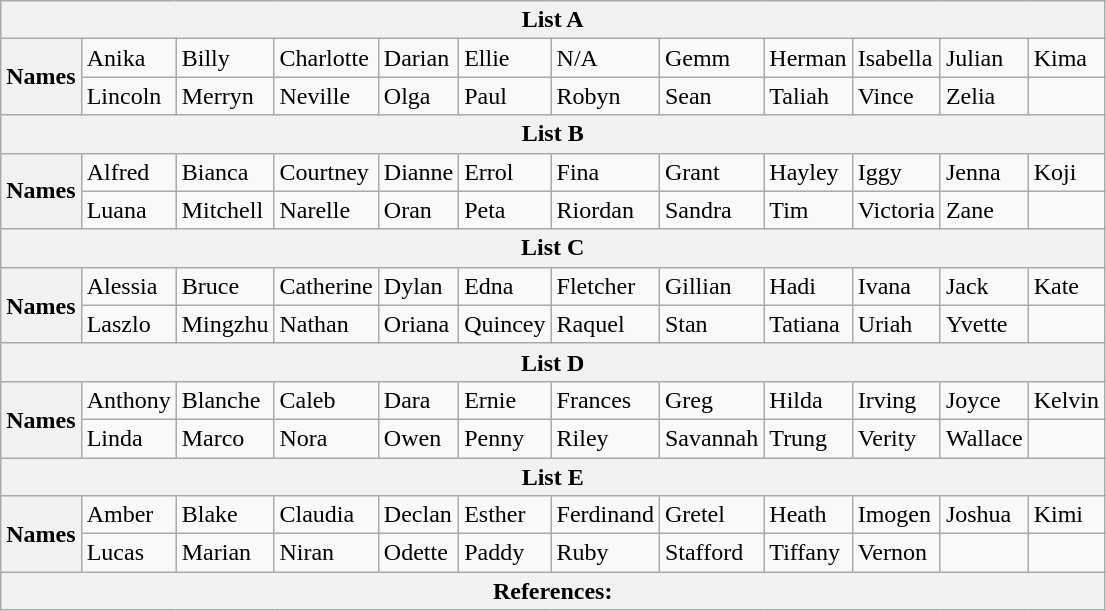<table class="wikitable">
<tr>
<th scope="col" colspan=12>List A</th>
</tr>
<tr>
<th scope="row" rowspan=2>Names</th>
<td>Anika</td>
<td>Billy</td>
<td>Charlotte</td>
<td>Darian</td>
<td>Ellie</td>
<td>N/A </td>
<td>Gemm</td>
<td>Herman</td>
<td>Isabella</td>
<td>Julian</td>
<td>Kima</td>
</tr>
<tr>
<td>Lincoln</td>
<td>Merryn</td>
<td>Neville</td>
<td>Olga</td>
<td>Paul</td>
<td>Robyn</td>
<td>Sean</td>
<td>Taliah</td>
<td>Vince</td>
<td>Zelia</td>
<td></td>
</tr>
<tr>
<th scope="col" colspan=12>List B</th>
</tr>
<tr>
<th scope="row" rowspan=2>Names</th>
<td>Alfred</td>
<td>Bianca</td>
<td>Courtney</td>
<td>Dianne</td>
<td>Errol</td>
<td>Fina</td>
<td>Grant</td>
<td>Hayley</td>
<td>Iggy</td>
<td>Jenna</td>
<td>Koji</td>
</tr>
<tr>
<td>Luana</td>
<td>Mitchell</td>
<td>Narelle</td>
<td>Oran</td>
<td>Peta</td>
<td>Riordan</td>
<td>Sandra</td>
<td>Tim</td>
<td>Victoria</td>
<td>Zane</td>
<td></td>
</tr>
<tr>
<th scope="col" colspan=12>List C</th>
</tr>
<tr>
<th scope="row" rowspan=2>Names</th>
<td>Alessia</td>
<td>Bruce</td>
<td>Catherine</td>
<td>Dylan</td>
<td>Edna</td>
<td>Fletcher</td>
<td>Gillian</td>
<td>Hadi</td>
<td>Ivana</td>
<td>Jack</td>
<td>Kate</td>
</tr>
<tr>
<td>Laszlo</td>
<td>Mingzhu</td>
<td>Nathan</td>
<td>Oriana</td>
<td>Quincey</td>
<td>Raquel</td>
<td>Stan</td>
<td>Tatiana</td>
<td>Uriah</td>
<td>Yvette</td>
<td></td>
</tr>
<tr>
<th scope="col" colspan=12>List D</th>
</tr>
<tr>
<th scope="row" rowspan=2>Names</th>
<td>Anthony</td>
<td>Blanche</td>
<td>Caleb</td>
<td>Dara</td>
<td>Ernie</td>
<td>Frances</td>
<td>Greg</td>
<td>Hilda</td>
<td>Irving</td>
<td>Joyce</td>
<td>Kelvin</td>
</tr>
<tr>
<td>Linda</td>
<td>Marco</td>
<td>Nora</td>
<td>Owen</td>
<td>Penny</td>
<td>Riley</td>
<td>Savannah</td>
<td>Trung</td>
<td>Verity</td>
<td>Wallace</td>
<td></td>
</tr>
<tr>
<th scope="col" colspan=12>List E</th>
</tr>
<tr>
<th scope="row" rowspan=2>Names</th>
<td>Amber</td>
<td>Blake</td>
<td>Claudia</td>
<td>Declan</td>
<td>Esther</td>
<td>Ferdinand</td>
<td>Gretel</td>
<td>Heath</td>
<td>Imogen</td>
<td>Joshua</td>
<td>Kimi</td>
</tr>
<tr>
<td>Lucas</td>
<td>Marian</td>
<td>Niran</td>
<td>Odette</td>
<td>Paddy</td>
<td>Ruby</td>
<td>Stafford</td>
<td>Tiffany</td>
<td>Vernon</td>
<td></td>
<td></td>
</tr>
<tr>
<th colspan=12>References:</th>
</tr>
</table>
